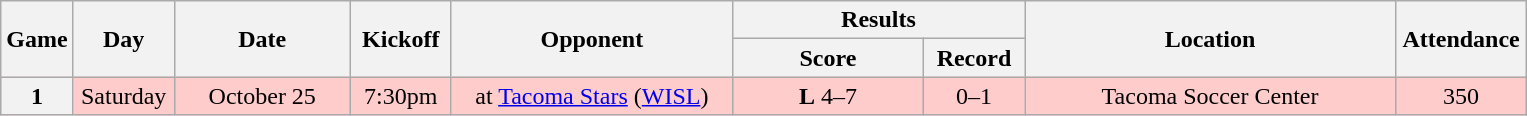<table class="wikitable">
<tr>
<th rowspan="2" width="40">Game</th>
<th rowspan="2" width="60">Day</th>
<th rowspan="2" width="110">Date</th>
<th rowspan="2" width="60">Kickoff</th>
<th rowspan="2" width="180">Opponent</th>
<th colspan="2" width="180">Results</th>
<th rowspan="2" width="240">Location</th>
<th rowspan="2" width="80">Attendance</th>
</tr>
<tr>
<th width="120">Score</th>
<th width="60">Record</th>
</tr>
<tr align="center" bgcolor="#FFCCCC">
<th>1</th>
<td>Saturday</td>
<td>October 25</td>
<td>7:30pm</td>
<td>at <a href='#'>Tacoma Stars</a> (<a href='#'>WISL</a>)</td>
<td><strong>L</strong> 4–7</td>
<td>0–1</td>
<td>Tacoma Soccer Center</td>
<td>350</td>
</tr>
</table>
